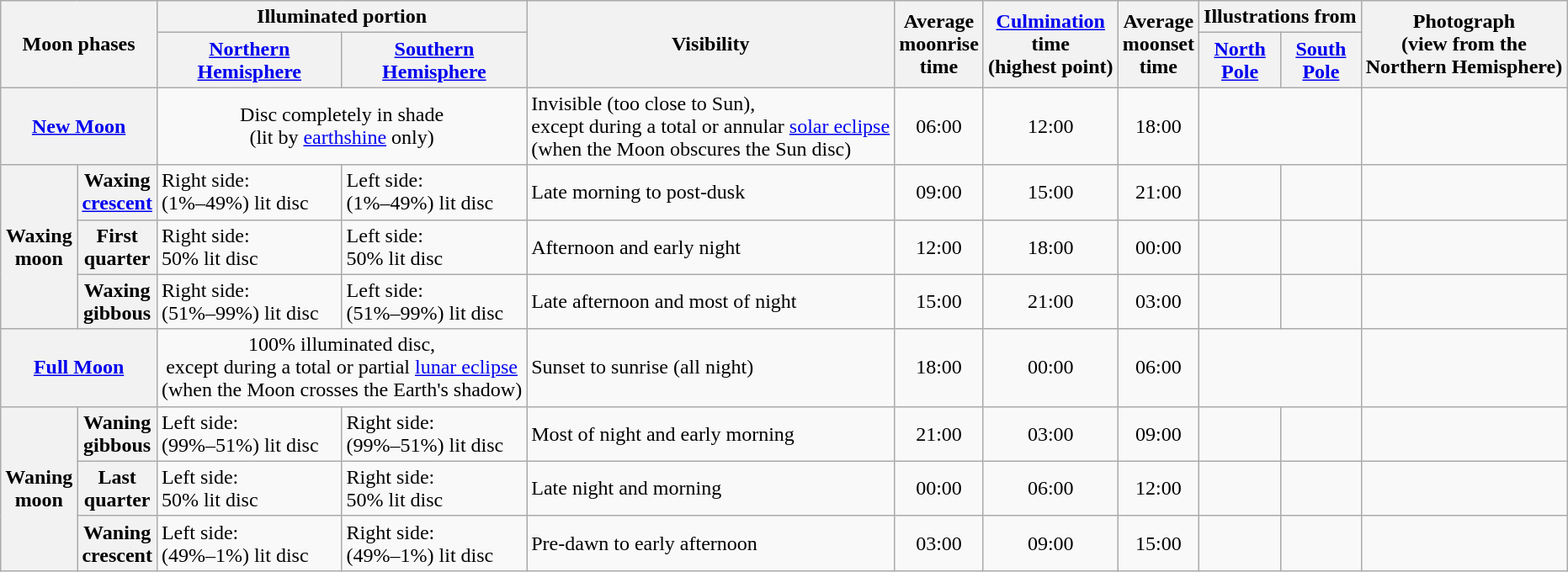<table class="wikitable">
<tr>
<th scope="col" rowspan="2" colspan="2">Moon phases</th>
<th scope="col" colspan="2">Illuminated portion</th>
<th scope="col" rowspan="2">Visibility</th>
<th scope="col" rowspan="2">Average<br> moonrise<br> time</th>
<th scope="col" rowspan="2"><a href='#'>Culmination</a><br> time<br> (highest point)</th>
<th scope="col" rowspan="2">Average<br> moonset<br> time</th>
<th scope="col" colspan="2">Illustrations from</th>
<th scope="col" rowspan="2">Photograph<br> (view from the<br> Northern Hemisphere)</th>
</tr>
<tr>
<th scope="col"><a href='#'>Northern<br> Hemisphere</a></th>
<th scope="col"><a href='#'>Southern<br> Hemisphere</a></th>
<th scope="col"><a href='#'>North<br> Pole</a></th>
<th scope="col"><a href='#'>South<br> Pole</a></th>
</tr>
<tr id="newmoon">
<th scope="row" colspan="2"><a href='#'>New Moon</a></th>
<td colspan="2" style="text-align:center">Disc completely in shade<br> (lit by <a href='#'>earthshine</a> only)</td>
<td>Invisible (too close to Sun),<br> except during a total or annular <a href='#'>solar eclipse</a><br>(when the Moon obscures the Sun disc)</td>
<td style="text-align:center">06:00</td>
<td style="text-align:center">12:00</td>
<td style="text-align:center">18:00</td>
<td colspan="2" style="text-align:center"></td>
<td style="text-align:center"></td>
</tr>
<tr id="waxingcrescent">
<th scope="row" rowspan="3">Waxing<br> moon</th>
<th scope="row">Waxing<br> <a href='#'>crescent</a></th>
<td>Right side:<br> (1%–49%) lit disc</td>
<td>Left side:<br> (1%–49%) lit disc</td>
<td>Late morning to post-dusk</td>
<td style="text-align:center">09:00</td>
<td style="text-align:center">15:00</td>
<td style="text-align:center">21:00</td>
<td style="text-align:center"></td>
<td style="text-align:center"></td>
<td style="text-align:center"></td>
</tr>
<tr id="firstquarter">
<th scope="row">First<br> quarter</th>
<td>Right side:<br> 50% lit disc</td>
<td>Left side:<br> 50% lit disc</td>
<td>Afternoon and early night</td>
<td style="text-align:center">12:00</td>
<td style="text-align:center">18:00</td>
<td style="text-align:center">00:00</td>
<td style="text-align:center"></td>
<td style="text-align:center"></td>
<td style="text-align:center"></td>
</tr>
<tr id="waxinggibbous">
<th scope="row">Waxing<br> gibbous</th>
<td>Right side:<br> (51%–99%) lit disc</td>
<td>Left side:<br> (51%–99%) lit disc</td>
<td>Late afternoon and most of night</td>
<td style="text-align:center">15:00</td>
<td style="text-align:center">21:00</td>
<td style="text-align:center">03:00</td>
<td style="text-align:center"></td>
<td style="text-align:center"></td>
<td style="text-align:center"></td>
</tr>
<tr id="fullmoon">
<th scope="row" colspan="2"><a href='#'>Full Moon</a></th>
<td colspan="2" style="text-align:center">100% illuminated disc,<br> except during a total or partial <a href='#'>lunar eclipse</a><br>(when the Moon crosses the Earth's shadow)</td>
<td>Sunset to sunrise (all night)</td>
<td style="text-align:center">18:00</td>
<td style="text-align:center">00:00</td>
<td style="text-align:center">06:00</td>
<td colspan="2" style="text-align:center"></td>
<td style="text-align:center"></td>
</tr>
<tr id="waninggibbous">
<th scope="row" rowspan="3">Waning<br> moon</th>
<th scope="row">Waning<br> gibbous</th>
<td>Left side:<br> (99%–51%) lit disc</td>
<td>Right side:<br> (99%–51%) lit disc</td>
<td>Most of night and early morning</td>
<td style="text-align:center">21:00</td>
<td style="text-align:center">03:00</td>
<td style="text-align:center">09:00</td>
<td style="text-align:center"></td>
<td style="text-align:center"></td>
<td style="text-align:center"></td>
</tr>
<tr id="lastquarter">
<th scope="row">Last<br> quarter</th>
<td>Left side:<br> 50% lit disc</td>
<td>Right side:<br> 50% lit disc</td>
<td>Late night and morning</td>
<td style="text-align:center">00:00</td>
<td style="text-align:center">06:00</td>
<td style="text-align:center">12:00</td>
<td style="text-align:center"></td>
<td style="text-align:center"></td>
<td style="text-align:center"></td>
</tr>
<tr id="waningcrescent">
<th scope="row">Waning<br> crescent</th>
<td>Left side:<br> (49%–1%) lit disc</td>
<td>Right side:<br> (49%–1%) lit disc</td>
<td>Pre-dawn to early afternoon</td>
<td style="text-align:center">03:00</td>
<td style="text-align:center">09:00</td>
<td style="text-align:center">15:00</td>
<td style="text-align:center"></td>
<td style="text-align:center"></td>
<td style="text-align:center"></td>
</tr>
</table>
